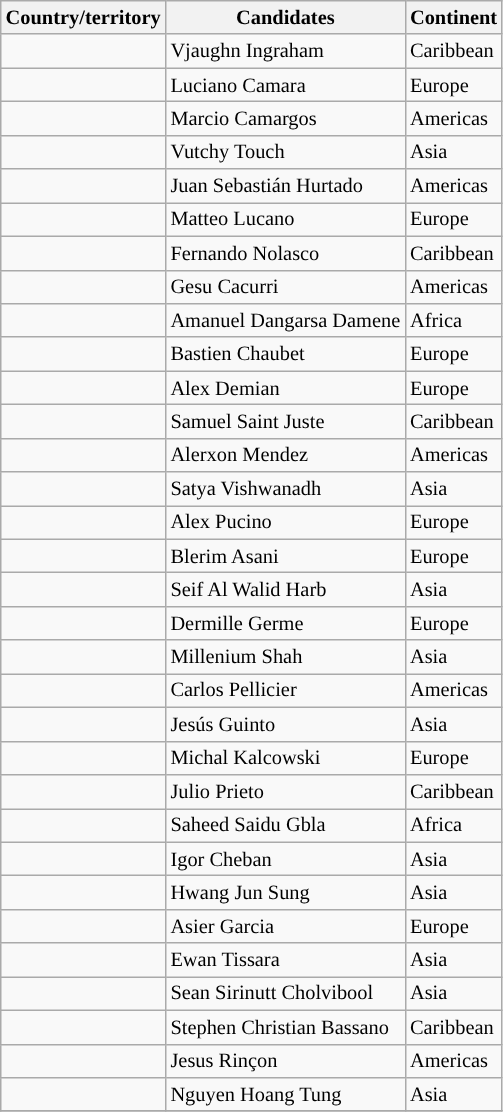<table class="wikitable sortable" style="font-size: 85%;">
<tr>
<th>Country/territory</th>
<th>Candidates</th>
<th>Continent</th>
</tr>
<tr>
<td></td>
<td>Vjaughn Ingraham</td>
<td>Caribbean</td>
</tr>
<tr>
<td></td>
<td>Luciano Camara</td>
<td>Europe</td>
</tr>
<tr>
<td></td>
<td>Marcio Camargos</td>
<td>Americas</td>
</tr>
<tr>
<td></td>
<td>Vutchy Touch</td>
<td>Asia</td>
</tr>
<tr>
<td></td>
<td>Juan Sebastián Hurtado</td>
<td>Americas</td>
</tr>
<tr>
<td></td>
<td>Matteo Lucano</td>
<td>Europe</td>
</tr>
<tr>
<td></td>
<td>Fernando Nolasco</td>
<td>Caribbean</td>
</tr>
<tr>
<td></td>
<td>Gesu Cacurri</td>
<td>Americas</td>
</tr>
<tr>
<td></td>
<td>Amanuel Dangarsa Damene</td>
<td>Africa</td>
</tr>
<tr>
<td></td>
<td>Bastien Chaubet</td>
<td>Europe</td>
</tr>
<tr>
<td></td>
<td>Alex Demian</td>
<td>Europe</td>
</tr>
<tr>
<td></td>
<td>Samuel Saint Juste</td>
<td>Caribbean</td>
</tr>
<tr>
<td></td>
<td>Alerxon Mendez</td>
<td>Americas</td>
</tr>
<tr>
<td></td>
<td>Satya Vishwanadh</td>
<td>Asia</td>
</tr>
<tr>
<td></td>
<td>Alex Pucino</td>
<td>Europe</td>
</tr>
<tr>
<td></td>
<td>Blerim Asani</td>
<td>Europe</td>
</tr>
<tr>
<td></td>
<td>Seif Al Walid Harb</td>
<td>Asia</td>
</tr>
<tr>
<td></td>
<td>Dermille Germe</td>
<td>Europe</td>
</tr>
<tr>
<td></td>
<td>Millenium Shah</td>
<td>Asia</td>
</tr>
<tr>
<td></td>
<td>Carlos Pellicier</td>
<td>Americas</td>
</tr>
<tr>
<td></td>
<td>Jesús Guinto</td>
<td>Asia</td>
</tr>
<tr>
<td></td>
<td>Michal Kalcowski</td>
<td>Europe</td>
</tr>
<tr>
<td></td>
<td>Julio Prieto</td>
<td>Caribbean</td>
</tr>
<tr>
<td></td>
<td>Saheed Saidu Gbla</td>
<td>Africa</td>
</tr>
<tr>
<td></td>
<td>Igor Cheban</td>
<td>Asia</td>
</tr>
<tr>
<td></td>
<td>Hwang Jun Sung</td>
<td>Asia</td>
</tr>
<tr>
<td></td>
<td>Asier Garcia</td>
<td>Europe</td>
</tr>
<tr>
<td></td>
<td>Ewan Tissara</td>
<td>Asia</td>
</tr>
<tr>
<td></td>
<td>Sean Sirinutt Cholvibool</td>
<td>Asia</td>
</tr>
<tr>
<td></td>
<td>Stephen Christian Bassano</td>
<td>Caribbean</td>
</tr>
<tr>
<td></td>
<td>Jesus Rinçon</td>
<td>Americas</td>
</tr>
<tr>
<td></td>
<td>Nguyen Hoang Tung</td>
<td>Asia</td>
</tr>
<tr>
</tr>
</table>
